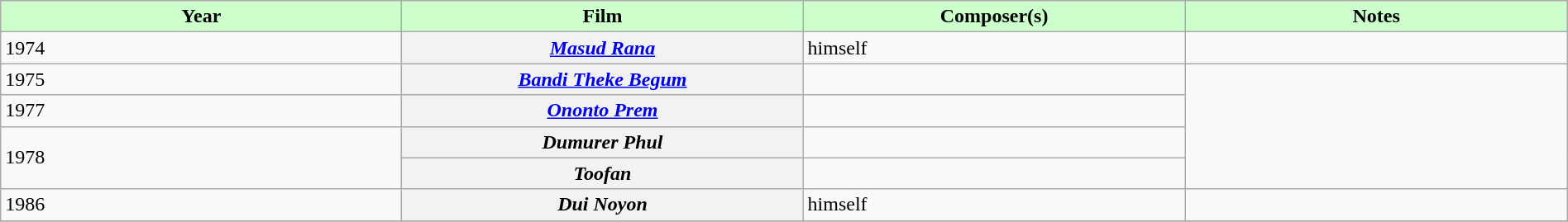<table class="wikitable plainrowheaders" width="100%" textcolor:#000;">
<tr style="background:#cfc; text-align:center;">
<td scope="col" width=21%><strong>Year</strong></td>
<td scope="col" width=21%><strong>Film</strong></td>
<td scope="col" width=20%><strong>Composer(s)</strong></td>
<td scope="col" width=20%><strong>Notes</strong></td>
</tr>
<tr>
<td>1974</td>
<th><em><a href='#'>Masud Rana</a></em></th>
<td>himself</td>
<td></td>
</tr>
<tr>
<td rowspan=1>1975</td>
<th><em><a href='#'>Bandi Theke Begum</a></em></th>
<td></td>
</tr>
<tr>
<td>1977</td>
<th><em><a href='#'>Ononto Prem</a></em></th>
<td></td>
</tr>
<tr>
<td rowspan=2>1978</td>
<th><em>Dumurer Phul</em></th>
<td></td>
</tr>
<tr>
<th><em>Toofan</em></th>
<td></td>
</tr>
<tr>
<td>1986</td>
<th><em>Dui Noyon</em></th>
<td>himself</td>
<td></td>
</tr>
<tr>
</tr>
</table>
